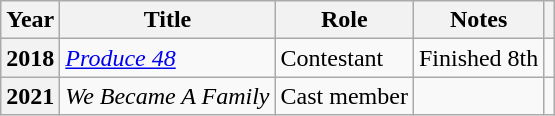<table class="wikitable plainrowheaders sortable">
<tr>
<th scope="col">Year</th>
<th scope="col">Title</th>
<th scope="col">Role</th>
<th scope="col">Notes</th>
<th scope="col" class="unsortable"></th>
</tr>
<tr>
<th scope="row">2018</th>
<td><em><a href='#'>Produce 48</a></em></td>
<td>Contestant</td>
<td>Finished 8th</td>
<td style="text-align:center"></td>
</tr>
<tr>
<th scope="row">2021</th>
<td><em>We Became A Family</em></td>
<td>Cast member</td>
<td></td>
<td style="text-align:center"></td>
</tr>
</table>
